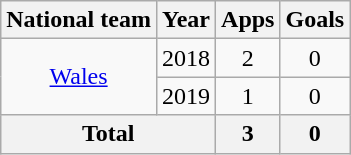<table class="wikitable" style="text-align: center;">
<tr>
<th>National team</th>
<th>Year</th>
<th>Apps</th>
<th>Goals</th>
</tr>
<tr>
<td rowspan="2" valign="center"><a href='#'>Wales</a></td>
<td>2018</td>
<td>2</td>
<td>0</td>
</tr>
<tr>
<td>2019</td>
<td>1</td>
<td>0</td>
</tr>
<tr>
<th colspan="2">Total</th>
<th>3</th>
<th>0</th>
</tr>
</table>
